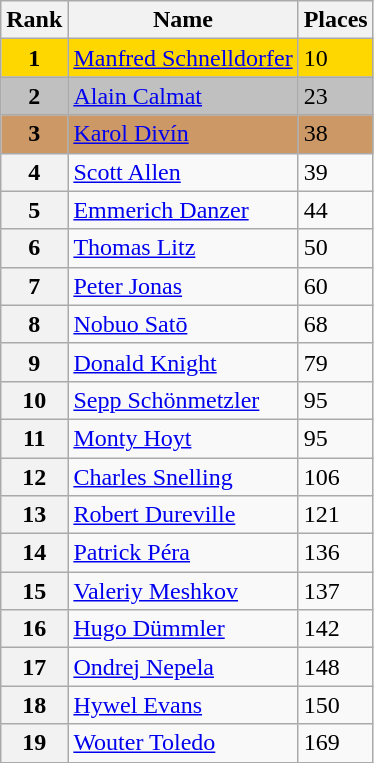<table class="wikitable">
<tr>
<th>Rank</th>
<th>Name</th>
<th>Places</th>
</tr>
<tr bgcolor=gold>
<td align=center><strong>1</strong></td>
<td> <a href='#'>Manfred Schnelldorfer</a></td>
<td>10</td>
</tr>
<tr bgcolor=silver>
<td align=center><strong>2</strong></td>
<td> <a href='#'>Alain Calmat</a></td>
<td>23</td>
</tr>
<tr bgcolor=cc9966>
<td align=center><strong>3</strong></td>
<td> <a href='#'>Karol Divín</a></td>
<td>38</td>
</tr>
<tr>
<th>4</th>
<td> <a href='#'>Scott Allen</a></td>
<td>39</td>
</tr>
<tr>
<th>5</th>
<td> <a href='#'>Emmerich Danzer</a></td>
<td>44</td>
</tr>
<tr>
<th>6</th>
<td> <a href='#'>Thomas Litz</a></td>
<td>50</td>
</tr>
<tr>
<th>7</th>
<td> <a href='#'>Peter Jonas</a></td>
<td>60</td>
</tr>
<tr>
<th>8</th>
<td> <a href='#'>Nobuo Satō</a></td>
<td>68</td>
</tr>
<tr>
<th>9</th>
<td> <a href='#'>Donald Knight</a></td>
<td>79</td>
</tr>
<tr>
<th>10</th>
<td> <a href='#'>Sepp Schönmetzler</a></td>
<td>95</td>
</tr>
<tr>
<th>11</th>
<td> <a href='#'>Monty Hoyt</a></td>
<td>95</td>
</tr>
<tr>
<th>12</th>
<td> <a href='#'>Charles Snelling</a></td>
<td>106</td>
</tr>
<tr>
<th>13</th>
<td> <a href='#'>Robert Dureville</a></td>
<td>121</td>
</tr>
<tr>
<th>14</th>
<td> <a href='#'>Patrick Péra</a></td>
<td>136</td>
</tr>
<tr>
<th>15</th>
<td> <a href='#'>Valeriy Meshkov</a></td>
<td>137</td>
</tr>
<tr>
<th>16</th>
<td> <a href='#'>Hugo Dümmler</a></td>
<td>142</td>
</tr>
<tr>
<th>17</th>
<td> <a href='#'>Ondrej Nepela</a></td>
<td>148</td>
</tr>
<tr>
<th>18</th>
<td> <a href='#'>Hywel Evans</a></td>
<td>150</td>
</tr>
<tr>
<th>19</th>
<td> <a href='#'>Wouter Toledo</a></td>
<td>169</td>
</tr>
</table>
